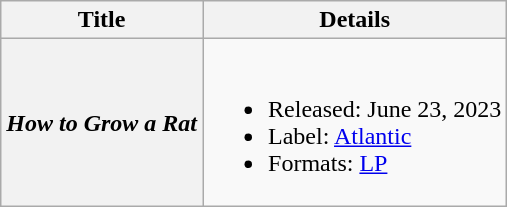<table class="wikitable plainrowheaders">
<tr>
<th scope="col">Title</th>
<th scope="col">Details</th>
</tr>
<tr>
<th scope="row"><em>How to Grow a Rat</em></th>
<td><br><ul><li>Released: June 23, 2023</li><li>Label: <a href='#'>Atlantic</a></li><li>Formats: <a href='#'>LP</a></li></ul></td>
</tr>
</table>
